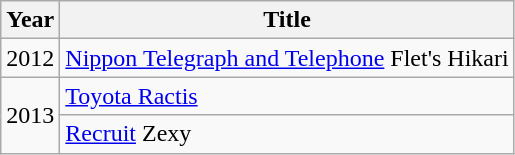<table class="wikitable">
<tr>
<th>Year</th>
<th>Title</th>
</tr>
<tr>
<td>2012</td>
<td><a href='#'>Nippon Telegraph and Telephone</a> Flet's Hikari</td>
</tr>
<tr>
<td rowspan="2">2013</td>
<td><a href='#'>Toyota Ractis</a></td>
</tr>
<tr>
<td><a href='#'>Recruit</a> Zexy</td>
</tr>
</table>
